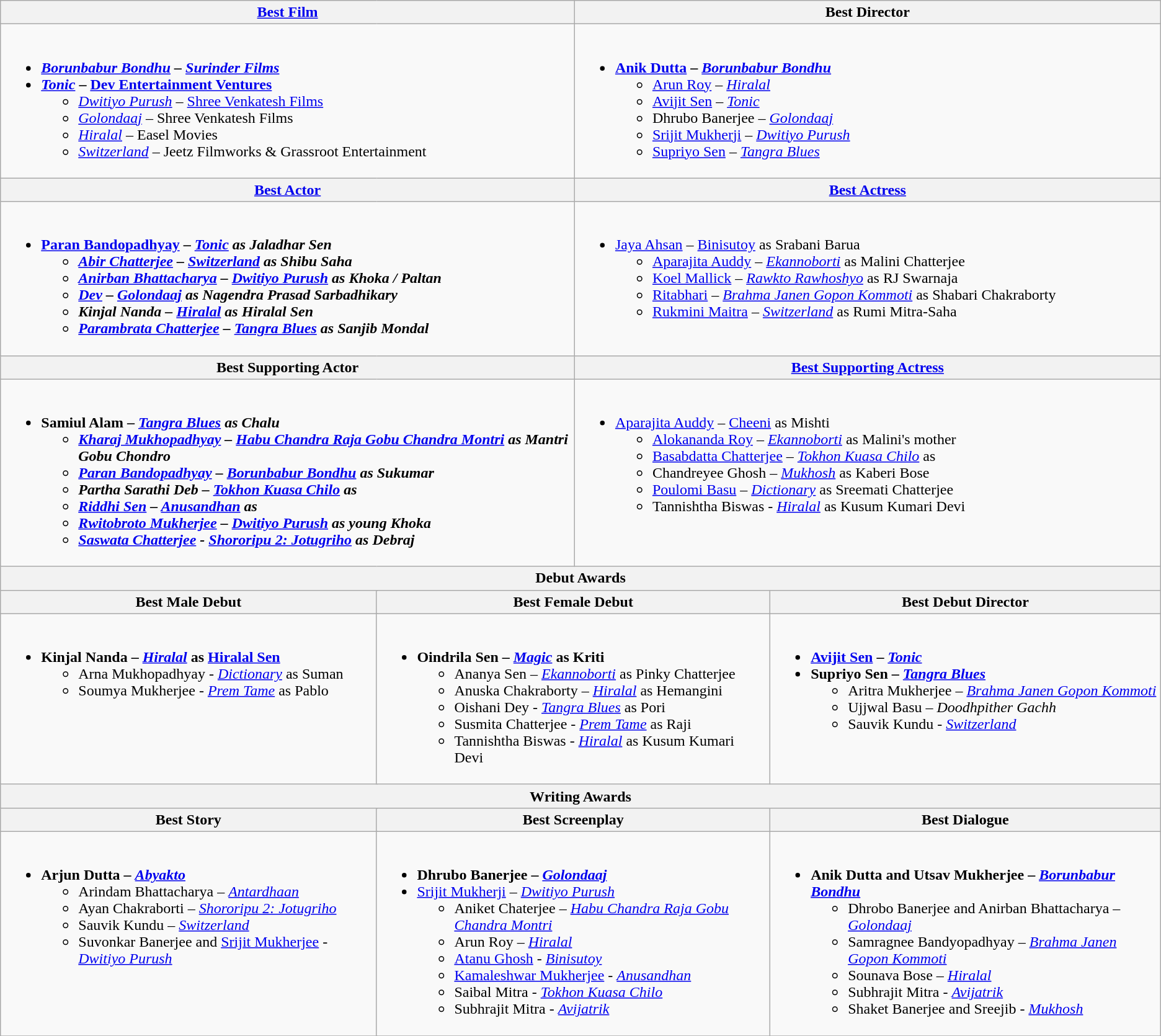<table class="wikitable">
<tr>
<th colspan="3"><a href='#'> Best Film</a></th>
<th colspan="3">Best Director</th>
</tr>
<tr>
<td colspan="3"; valign=top><br><ul><li><strong><em><a href='#'>Borunbabur Bondhu</a><em> – <a href='#'>Surinder Films</a><strong></li><li></em></strong><a href='#'>Tonic</a></em> – <a href='#'>Dev Entertainment Ventures</a></strong><ul><li><em><a href='#'>Dwitiyo Purush</a></em> – <a href='#'>Shree Venkatesh Films</a></li><li><em><a href='#'>Golondaaj</a></em> – Shree Venkatesh Films</li><li><em><a href='#'>Hiralal</a></em> – Easel Movies</li><li><em><a href='#'>Switzerland</a></em> – Jeetz Filmworks & Grassroot Entertainment</li></ul></li></ul></td>
<td colspan="3"; valign=top><br><ul><li><strong><a href='#'>Anik Dutta</a> –</strong> <strong><em><a href='#'>Borunbabur Bondhu</a></em></strong><ul><li><a href='#'>Arun Roy</a> – <em><a href='#'>Hiralal</a></em></li><li><a href='#'>Avijit Sen</a> – <em><a href='#'>Tonic</a></em></li><li>Dhrubo Banerjee – <em><a href='#'>Golondaaj</a></em></li><li><a href='#'>Srijit Mukherji</a> – <em><a href='#'>Dwitiyo Purush</a></em></li><li><a href='#'>Supriyo Sen</a> – <em><a href='#'>Tangra Blues</a></em></li></ul></li></ul></td>
</tr>
<tr>
<th colspan="3"><a href='#'>Best Actor</a></th>
<th colspan="3"><a href='#'>Best Actress</a></th>
</tr>
<tr>
<td colspan="3"; valign=top><br><ul><li><strong><a href='#'>Paran Bandopadhyay</a> –</strong> <strong><em><a href='#'>Tonic</a><em> as Jaladhar Sen<strong><ul><li><a href='#'>Abir Chatterjee</a> – </em><a href='#'>Switzerland</a><em> as Shibu Saha</li><li><a href='#'>Anirban Bhattacharya</a> – </em><a href='#'>Dwitiyo Purush</a><em> as Khoka / Paltan</li><li><a href='#'>Dev</a> – </em><a href='#'>Golondaaj</a><em> as Nagendra Prasad Sarbadhikary</li><li>Kinjal Nanda – </em><a href='#'>Hiralal</a><em> as Hiralal Sen</li><li><a href='#'>Parambrata Chatterjee</a> – </em><a href='#'>Tangra Blues</a><em> as Sanjib Mondal</li></ul></li></ul></td>
<td colspan="3"; valign=top><br><ul><li></strong><a href='#'>Jaya Ahsan</a> –<strong> </em></strong><a href='#'>Binisutoy</a></em> as Srabani Barua</strong><ul><li><a href='#'>Aparajita Auddy</a> – <em><a href='#'>Ekannoborti</a></em> as Malini Chatterjee</li><li><a href='#'>Koel Mallick</a> – <em><a href='#'>Rawkto Rawhoshyo</a></em> as RJ Swarnaja</li><li><a href='#'>Ritabhari</a> – <em><a href='#'>Brahma Janen Gopon Kommoti</a></em> as Shabari Chakraborty</li><li><a href='#'>Rukmini Maitra</a> – <em><a href='#'>Switzerland</a></em> as Rumi Mitra-Saha</li></ul></li></ul></td>
</tr>
<tr>
<th colspan="3">Best Supporting Actor</th>
<th colspan="3"><a href='#'>Best Supporting Actress</a></th>
</tr>
<tr>
<td colspan="3"; valign=top><br><ul><li><strong>Samiul Alam –</strong> <strong><em><a href='#'>Tangra Blues</a><em> as Chalu<strong><ul><li><a href='#'>Kharaj Mukhopadhyay</a> – </em><a href='#'>Habu Chandra Raja Gobu Chandra Montri</a><em> as Mantri Gobu Chondro</li><li><a href='#'>Paran Bandopadhyay</a> – </em><a href='#'>Borunbabur Bondhu</a><em> as Sukumar</li><li>Partha Sarathi Deb – </em><a href='#'>Tokhon Kuasa Chilo</a><em> as</li><li><a href='#'>Riddhi Sen</a> – </em><a href='#'>Anusandhan</a><em> as</li><li><a href='#'>Rwitobroto Mukherjee</a> – </em><a href='#'>Dwitiyo Purush</a><em> as young Khoka</li><li><a href='#'>Saswata Chatterjee</a> - </em><a href='#'>Shororipu 2: Jotugriho</a><em> as Debraj</li></ul></li></ul></td>
<td colspan="3"; valign=top><br><ul><li></strong><a href='#'>Aparajita Auddy</a> –<strong> </em></strong><a href='#'>Cheeni</a></em> as Mishti</strong><ul><li><a href='#'>Alokananda Roy</a> – <em><a href='#'>Ekannoborti</a></em> as Malini's mother</li><li><a href='#'>Basabdatta Chatterjee</a> – <em><a href='#'>Tokhon Kuasa Chilo</a></em> as</li><li>Chandreyee Ghosh – <em><a href='#'>Mukhosh</a></em> as Kaberi Bose</li><li><a href='#'>Poulomi Basu</a> – <em><a href='#'>Dictionary</a></em> as Sreemati Chatterjee</li><li>Tannishtha Biswas - <em><a href='#'>Hiralal</a></em> as Kusum Kumari Devi</li></ul></li></ul></td>
</tr>
<tr>
<th colspan=6>Debut Awards</th>
</tr>
<tr>
<th colspan=2>Best Male Debut</th>
<th colspan=2>Best Female Debut</th>
<th colspan=2>Best Debut Director</th>
</tr>
<tr>
<td colspan=2; valign=top><br><ul><li><strong>Kinjal Nanda –</strong> <strong><em><a href='#'>Hiralal</a></em></strong> <strong>as <a href='#'>Hiralal Sen</a></strong><ul><li>Arna Mukhopadhyay - <em><a href='#'>Dictionary</a></em> as Suman</li><li>Soumya Mukherjee - <em><a href='#'>Prem Tame</a></em> as Pablo</li></ul></li></ul></td>
<td colspan=2; valign=top><br><ul><li><strong>Oindrila Sen –</strong> <strong><em><a href='#'>Magic</a></em></strong> <strong>as Kriti</strong><ul><li>Ananya Sen – <em><a href='#'>Ekannoborti</a></em> as Pinky Chatterjee</li><li>Anuska Chakraborty – <em><a href='#'>Hiralal</a></em> as Hemangini</li><li>Oishani Dey - <em><a href='#'>Tangra Blues</a></em> as Pori</li><li>Susmita Chatterjee - <em><a href='#'>Prem Tame</a></em> as Raji</li><li>Tannishtha Biswas - <em><a href='#'>Hiralal</a></em> as Kusum Kumari Devi</li></ul></li></ul></td>
<td colspan=2; valign=top><br><ul><li><strong><a href='#'>Avijit Sen</a> –</strong> <strong><em><a href='#'>Tonic</a></em></strong></li><li><strong>Supriyo Sen –</strong> <strong><em><a href='#'>Tangra Blues</a></em></strong><ul><li>Aritra Mukherjee – <em><a href='#'>Brahma Janen Gopon Kommoti</a></em></li><li>Ujjwal Basu – <em>Doodhpither Gachh</em></li><li>Sauvik Kundu - <em><a href='#'>Switzerland</a></em></li></ul></li></ul></td>
</tr>
<tr>
<th colspan=6>Writing Awards</th>
</tr>
<tr>
<th colspan=2>Best Story</th>
<th colspan=2>Best Screenplay</th>
<th colspan=2>Best Dialogue</th>
</tr>
<tr>
<td colspan=2; valign=top><br><ul><li><strong>Arjun Dutta –</strong> <strong><em><a href='#'>Abyakto</a></em></strong><ul><li>Arindam Bhattacharya – <em><a href='#'>Antardhaan</a></em></li><li>Ayan Chakraborti – <em><a href='#'>Shororipu 2: Jotugriho</a></em></li><li>Sauvik Kundu – <em><a href='#'>Switzerland</a></em></li><li>Suvonkar Banerjee and <a href='#'>Srijit Mukherjee</a> - <em><a href='#'>Dwitiyo Purush</a></em></li></ul></li></ul></td>
<td colspan=2; valign=top><br><ul><li><strong>Dhrubo Banerjee –</strong> <strong><em><a href='#'>Golondaaj</a></em></strong></li><li><a href='#'>Srijit Mukherji</a> – <em><a href='#'>Dwitiyo Purush</a></em><ul><li>Aniket Chaterjee – <em><a href='#'>Habu Chandra Raja Gobu Chandra Montri</a></em></li><li>Arun Roy – <em><a href='#'>Hiralal</a></em></li><li><a href='#'>Atanu Ghosh</a> - <em><a href='#'>Binisutoy</a></em></li><li><a href='#'>Kamaleshwar Mukherjee</a> - <em><a href='#'>Anusandhan</a></em></li><li>Saibal Mitra - <em><a href='#'>Tokhon Kuasa Chilo</a></em></li><li>Subhrajit Mitra - <em><a href='#'>Avijatrik</a></em></li></ul></li></ul></td>
<td colspan=2; valign=top><br><ul><li><strong>Anik Dutta and Utsav Mukherjee –</strong> <strong><em><a href='#'>Borunbabur Bondhu</a></em></strong><ul><li>Dhrobo Banerjee and Anirban Bhattacharya – <em><a href='#'>Golondaaj</a></em></li><li>Samragnee Bandyopadhyay – <em><a href='#'>Brahma Janen Gopon Kommoti</a></em></li><li>Sounava Bose – <em><a href='#'>Hiralal</a></em></li><li>Subhrajit Mitra - <em><a href='#'>Avijatrik</a></em></li><li>Shaket Banerjee and Sreejib - <em><a href='#'>Mukhosh</a></em></li></ul></li></ul></td>
</tr>
<tr>
</tr>
</table>
